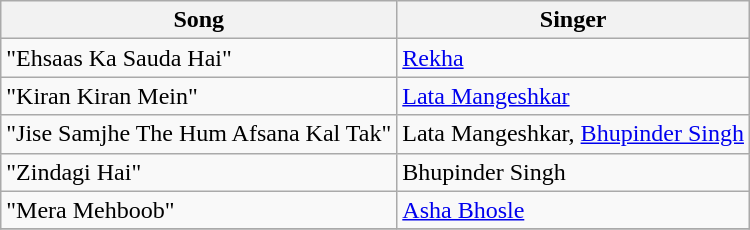<table class="wikitable">
<tr>
<th>Song</th>
<th>Singer</th>
</tr>
<tr>
<td>"Ehsaas Ka Sauda Hai"</td>
<td><a href='#'>Rekha</a></td>
</tr>
<tr>
<td>"Kiran Kiran Mein"</td>
<td><a href='#'>Lata Mangeshkar</a></td>
</tr>
<tr>
<td>"Jise Samjhe The Hum Afsana Kal Tak"</td>
<td>Lata Mangeshkar, <a href='#'>Bhupinder Singh</a></td>
</tr>
<tr>
<td>"Zindagi Hai"</td>
<td>Bhupinder Singh</td>
</tr>
<tr>
<td>"Mera Mehboob"</td>
<td><a href='#'>Asha Bhosle</a></td>
</tr>
<tr>
</tr>
</table>
